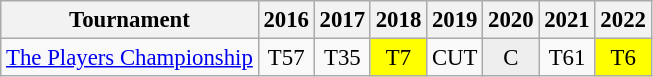<table class="wikitable" style="font-size:95%;text-align:center;">
<tr>
<th>Tournament</th>
<th>2016</th>
<th>2017</th>
<th>2018</th>
<th>2019</th>
<th>2020</th>
<th>2021</th>
<th>2022</th>
</tr>
<tr>
<td align=left><a href='#'>The Players Championship</a></td>
<td>T57</td>
<td>T35</td>
<td style="background:yellow;">T7</td>
<td>CUT</td>
<td style="background:#eeeeee;">C</td>
<td>T61</td>
<td style="background:yellow;">T6</td>
</tr>
</table>
